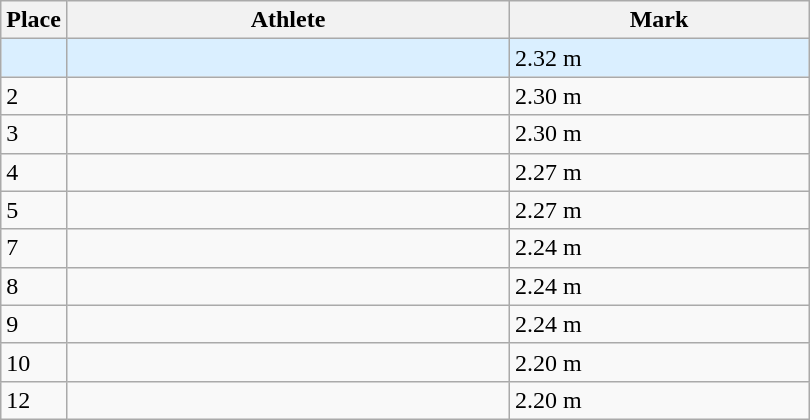<table class=wikitable>
<tr>
<th>Place</th>
<th style="width:18em">Athlete</th>
<th style="width:12em">Mark</th>
</tr>
<tr style="background:#daefff;">
<td></td>
<td></td>
<td>2.32 m</td>
</tr>
<tr>
<td>2</td>
<td></td>
<td>2.30 m</td>
</tr>
<tr>
<td>3</td>
<td></td>
<td>2.30 m</td>
</tr>
<tr>
<td>4</td>
<td></td>
<td>2.27 m</td>
</tr>
<tr>
<td>5</td>
<td><br></td>
<td>2.27 m</td>
</tr>
<tr>
<td>7</td>
<td></td>
<td>2.24 m</td>
</tr>
<tr>
<td>8</td>
<td></td>
<td>2.24 m</td>
</tr>
<tr>
<td>9</td>
<td></td>
<td>2.24 m</td>
</tr>
<tr>
<td>10</td>
<td><br></td>
<td>2.20 m</td>
</tr>
<tr>
<td>12</td>
<td></td>
<td>2.20 m</td>
</tr>
</table>
